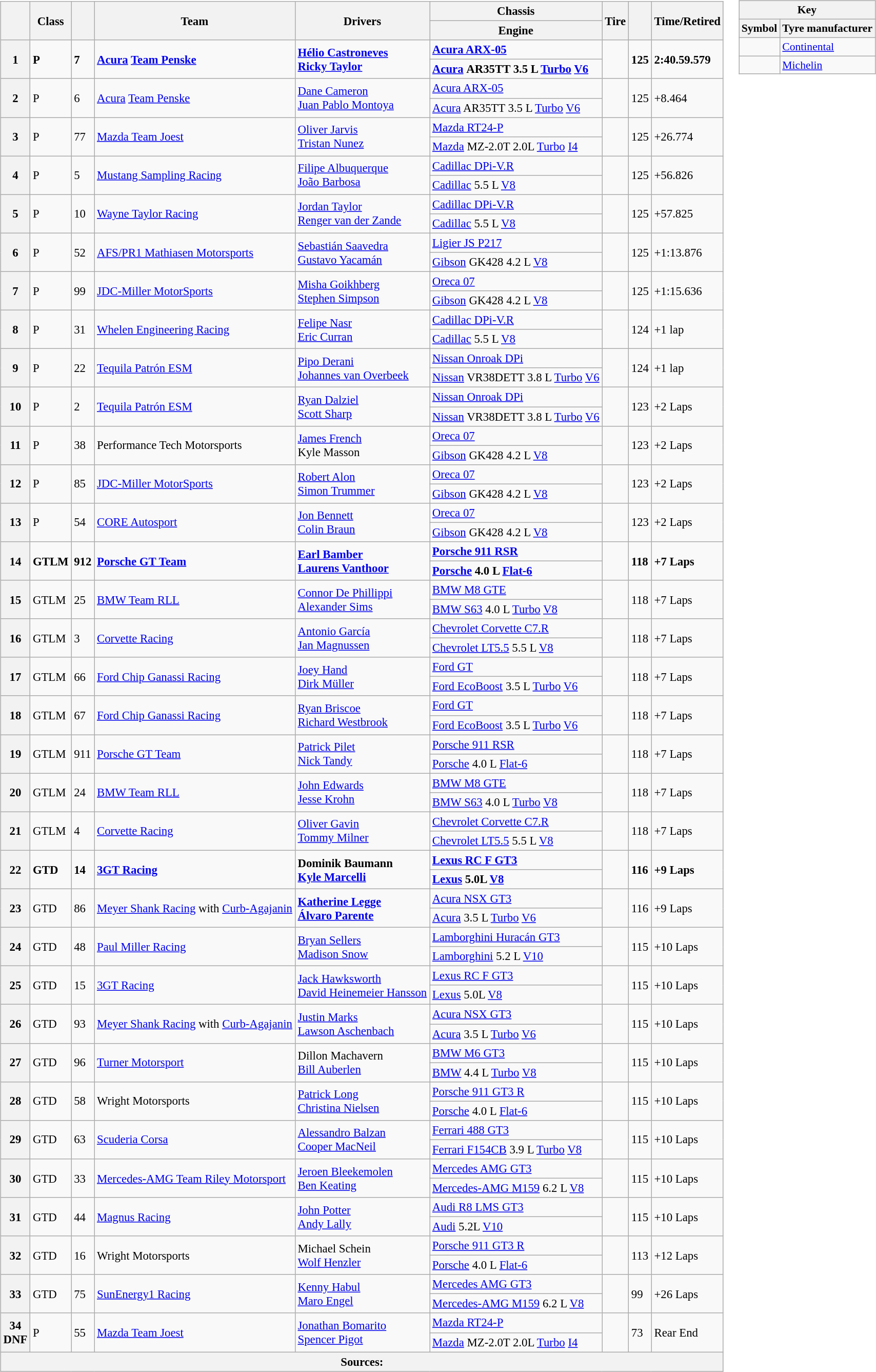<table>
<tr valign="top">
<td><br><table class="wikitable" style="font-size: 95%;">
<tr>
<th rowspan=2></th>
<th rowspan=2>Class</th>
<th rowspan=2 class="unsortable"></th>
<th rowspan=2 class="unsortable">Team</th>
<th rowspan=2 class="unsortable">Drivers</th>
<th scope="col" class="unsortable">Chassis</th>
<th rowspan=2>Tire</th>
<th rowspan=2 class="unsortable"></th>
<th rowspan=2 class="unsortable">Time/Retired</th>
</tr>
<tr>
<th>Engine</th>
</tr>
<tr style="font-weight:bold">
<th rowspan="2">1</th>
<td rowspan="2">P</td>
<td rowspan="2">7</td>
<td rowspan="2"> <a href='#'>Acura</a> <a href='#'>Team Penske</a></td>
<td rowspan="2"> <a href='#'>Hélio Castroneves</a> <br> <a href='#'>Ricky Taylor</a></td>
<td><a href='#'>Acura ARX-05</a></td>
<td rowspan="2"></td>
<td rowspan="2">125</td>
<td rowspan="2">2:40.59.579</td>
</tr>
<tr>
<td><strong><a href='#'>Acura</a></strong> <strong>AR35TT 3.5 L <a href='#'>Turbo</a> <a href='#'>V6</a></strong></td>
</tr>
<tr>
<th rowspan="2">2</th>
<td rowspan="2">P</td>
<td rowspan="2">6</td>
<td rowspan="2"> <a href='#'>Acura</a> <a href='#'>Team Penske</a></td>
<td rowspan="2"> <a href='#'>Dane Cameron</a> <br> <a href='#'>Juan Pablo Montoya</a></td>
<td><a href='#'>Acura ARX-05</a></td>
<td rowspan="2"></td>
<td rowspan="2">125</td>
<td rowspan="2">+8.464</td>
</tr>
<tr>
<td><a href='#'>Acura</a> AR35TT 3.5 L <a href='#'>Turbo</a> <a href='#'>V6</a></td>
</tr>
<tr>
<th rowspan="2">3</th>
<td rowspan="2">P</td>
<td rowspan="2">77</td>
<td rowspan="2"> <a href='#'>Mazda Team Joest</a></td>
<td rowspan="2"> <a href='#'>Oliver Jarvis</a> <br> <a href='#'>Tristan Nunez</a></td>
<td><a href='#'>Mazda RT24-P</a></td>
<td rowspan="2"></td>
<td rowspan="2">125</td>
<td rowspan="2">+26.774</td>
</tr>
<tr>
<td><a href='#'>Mazda</a> MZ-2.0T 2.0L <a href='#'>Turbo</a> <a href='#'>I4</a></td>
</tr>
<tr>
<th rowspan="2">4</th>
<td rowspan="2">P</td>
<td rowspan="2">5</td>
<td rowspan="2"> <a href='#'>Mustang Sampling Racing</a></td>
<td rowspan="2"> <a href='#'>Filipe Albuquerque</a> <br> <a href='#'>João Barbosa</a></td>
<td><a href='#'>Cadillac DPi-V.R</a></td>
<td rowspan="2"></td>
<td rowspan="2">125</td>
<td rowspan="2">+56.826</td>
</tr>
<tr>
<td><a href='#'>Cadillac</a> 5.5 L <a href='#'>V8</a></td>
</tr>
<tr>
<th rowspan="2">5</th>
<td rowspan="2">P</td>
<td rowspan="2">10</td>
<td rowspan="2"> <a href='#'>Wayne Taylor Racing</a></td>
<td rowspan="2"> <a href='#'>Jordan Taylor</a> <br> <a href='#'>Renger van der Zande</a></td>
<td><a href='#'>Cadillac DPi-V.R</a></td>
<td rowspan="2"></td>
<td rowspan="2">125</td>
<td rowspan="2">+57.825</td>
</tr>
<tr>
<td><a href='#'>Cadillac</a> 5.5 L <a href='#'>V8</a></td>
</tr>
<tr>
<th rowspan="2">6</th>
<td rowspan="2">P</td>
<td rowspan="2">52</td>
<td rowspan="2"> <a href='#'>AFS/PR1 Mathiasen Motorsports</a></td>
<td rowspan="2"> <a href='#'>Sebastián Saavedra</a> <br> <a href='#'>Gustavo Yacamán</a></td>
<td><a href='#'>Ligier JS P217</a></td>
<td rowspan="2"></td>
<td rowspan="2">125</td>
<td rowspan="2">+1:13.876</td>
</tr>
<tr>
<td><a href='#'>Gibson</a> GK428 4.2 L <a href='#'>V8</a></td>
</tr>
<tr>
<th rowspan="2">7</th>
<td rowspan="2">P</td>
<td rowspan="2">99</td>
<td rowspan="2"> <a href='#'>JDC-Miller MotorSports</a></td>
<td rowspan="2"> <a href='#'>Misha Goikhberg</a><br> <a href='#'>Stephen Simpson</a></td>
<td><a href='#'>Oreca 07</a></td>
<td rowspan="2"></td>
<td rowspan="2">125</td>
<td rowspan="2">+1:15.636</td>
</tr>
<tr>
<td><a href='#'>Gibson</a> GK428 4.2 L <a href='#'>V8</a></td>
</tr>
<tr>
<th rowspan="2">8</th>
<td rowspan="2">P</td>
<td rowspan="2">31</td>
<td rowspan="2"> <a href='#'>Whelen Engineering Racing</a></td>
<td rowspan="2"> <a href='#'>Felipe Nasr</a> <br> <a href='#'>Eric Curran</a></td>
<td><a href='#'>Cadillac DPi-V.R</a></td>
<td rowspan="2"></td>
<td rowspan="2">124</td>
<td rowspan="2">+1 lap</td>
</tr>
<tr>
<td><a href='#'>Cadillac</a> 5.5 L <a href='#'>V8</a></td>
</tr>
<tr>
<th rowspan="2">9</th>
<td rowspan="2">P</td>
<td rowspan="2">22</td>
<td rowspan="2"> <a href='#'>Tequila Patrón ESM</a></td>
<td rowspan="2"> <a href='#'>Pipo Derani</a><br> <a href='#'>Johannes van Overbeek</a></td>
<td><a href='#'>Nissan Onroak DPi</a></td>
<td rowspan="2"></td>
<td rowspan="2">124</td>
<td rowspan="2">+1 lap</td>
</tr>
<tr>
<td><a href='#'>Nissan</a> VR38DETT 3.8 L <a href='#'>Turbo</a> <a href='#'>V6</a></td>
</tr>
<tr>
<th rowspan="2">10</th>
<td rowspan="2">P</td>
<td rowspan="2">2</td>
<td rowspan="2"> <a href='#'>Tequila Patrón ESM</a></td>
<td rowspan="2"> <a href='#'>Ryan Dalziel</a> <br> <a href='#'>Scott Sharp</a></td>
<td><a href='#'>Nissan Onroak DPi</a></td>
<td rowspan="2"></td>
<td rowspan="2">123</td>
<td rowspan="2">+2 Laps</td>
</tr>
<tr>
<td><a href='#'>Nissan</a> VR38DETT 3.8 L <a href='#'>Turbo</a> <a href='#'>V6</a></td>
</tr>
<tr>
<th rowspan="2">11</th>
<td rowspan="2">P</td>
<td rowspan="2">38</td>
<td rowspan="2"> Performance Tech Motorsports</td>
<td rowspan="2"> <a href='#'>James French</a> <br> Kyle Masson</td>
<td><a href='#'>Oreca 07</a></td>
<td rowspan="2"></td>
<td rowspan="2">123</td>
<td rowspan="2">+2 Laps</td>
</tr>
<tr>
<td><a href='#'>Gibson</a> GK428 4.2 L <a href='#'>V8</a></td>
</tr>
<tr>
<th rowspan="2">12</th>
<td rowspan="2">P</td>
<td rowspan="2">85</td>
<td rowspan="2"> <a href='#'>JDC-Miller MotorSports</a></td>
<td rowspan="2"> <a href='#'>Robert Alon</a> <br> <a href='#'>Simon Trummer</a></td>
<td><a href='#'>Oreca 07</a></td>
<td rowspan="2"></td>
<td rowspan="2">123</td>
<td rowspan="2">+2 Laps</td>
</tr>
<tr>
<td><a href='#'>Gibson</a> GK428 4.2 L <a href='#'>V8</a></td>
</tr>
<tr>
<th rowspan="2">13</th>
<td rowspan="2">P</td>
<td rowspan="2">54</td>
<td rowspan="2"> <a href='#'>CORE Autosport</a></td>
<td rowspan="2"> <a href='#'>Jon Bennett</a><br> <a href='#'>Colin Braun</a></td>
<td><a href='#'>Oreca 07</a></td>
<td rowspan="2"></td>
<td rowspan="2">123</td>
<td rowspan="2">+2 Laps</td>
</tr>
<tr>
<td><a href='#'>Gibson</a> GK428 4.2 L <a href='#'>V8</a></td>
</tr>
<tr>
<th rowspan="2">14</th>
<td rowspan="2"><strong>GTLM</strong></td>
<td rowspan="2"><strong>912</strong></td>
<td rowspan="2"><strong> <a href='#'>Porsche GT Team</a></strong></td>
<td rowspan="2"><strong> <a href='#'>Earl Bamber</a><br> <a href='#'>Laurens Vanthoor</a></strong></td>
<td><strong><a href='#'>Porsche 911 RSR</a></strong></td>
<td rowspan="2"></td>
<td rowspan="2"><strong>118</strong></td>
<td rowspan="2"><strong>+7 Laps</strong></td>
</tr>
<tr>
<td><strong><a href='#'>Porsche</a> 4.0 L <a href='#'>Flat-6</a></strong></td>
</tr>
<tr>
<th rowspan="2">15</th>
<td rowspan="2">GTLM</td>
<td rowspan="2">25</td>
<td rowspan="2"> <a href='#'>BMW Team RLL</a></td>
<td rowspan="2"> <a href='#'>Connor De Phillippi</a><br> <a href='#'>Alexander Sims</a></td>
<td><a href='#'>BMW M8 GTE</a></td>
<td rowspan="2"></td>
<td rowspan="2">118</td>
<td rowspan="2">+7 Laps</td>
</tr>
<tr>
<td><a href='#'>BMW S63</a> 4.0 L <a href='#'>Turbo</a> <a href='#'>V8</a></td>
</tr>
<tr>
<th rowspan="2">16</th>
<td rowspan="2">GTLM</td>
<td rowspan="2">3</td>
<td rowspan="2"> <a href='#'>Corvette Racing</a></td>
<td rowspan="2"> <a href='#'>Antonio García</a><br> <a href='#'>Jan Magnussen</a></td>
<td><a href='#'>Chevrolet Corvette C7.R</a></td>
<td rowspan="2"></td>
<td rowspan="2">118</td>
<td rowspan="2">+7 Laps</td>
</tr>
<tr>
<td><a href='#'>Chevrolet LT5.5</a> 5.5 L <a href='#'>V8</a></td>
</tr>
<tr>
<th rowspan="2">17</th>
<td rowspan="2">GTLM</td>
<td rowspan="2">66</td>
<td rowspan="2"> <a href='#'>Ford Chip Ganassi Racing</a></td>
<td rowspan="2"> <a href='#'>Joey Hand</a> <br> <a href='#'>Dirk Müller</a></td>
<td><a href='#'>Ford GT</a></td>
<td rowspan="2"></td>
<td rowspan="2">118</td>
<td rowspan="2">+7 Laps</td>
</tr>
<tr>
<td><a href='#'>Ford EcoBoost</a> 3.5 L <a href='#'>Turbo</a> <a href='#'>V6</a></td>
</tr>
<tr>
<th rowspan="2">18</th>
<td rowspan="2">GTLM</td>
<td rowspan="2">67</td>
<td rowspan="2"> <a href='#'>Ford Chip Ganassi Racing</a></td>
<td rowspan="2"> <a href='#'>Ryan Briscoe</a><br> <a href='#'>Richard Westbrook</a></td>
<td><a href='#'>Ford GT</a></td>
<td rowspan="2"></td>
<td rowspan="2">118</td>
<td rowspan="2">+7 Laps</td>
</tr>
<tr>
<td><a href='#'>Ford EcoBoost</a> 3.5 L <a href='#'>Turbo</a> <a href='#'>V6</a></td>
</tr>
<tr>
<th rowspan="2">19</th>
<td rowspan="2">GTLM</td>
<td rowspan="2">911</td>
<td rowspan="2"> <a href='#'>Porsche GT Team</a></td>
<td rowspan="2"> <a href='#'>Patrick Pilet</a> <br> <a href='#'>Nick Tandy</a></td>
<td><a href='#'>Porsche 911 RSR</a></td>
<td rowspan="2"></td>
<td rowspan="2">118</td>
<td rowspan="2">+7 Laps</td>
</tr>
<tr>
<td><a href='#'>Porsche</a> 4.0 L <a href='#'>Flat-6</a></td>
</tr>
<tr>
<th rowspan="2">20</th>
<td rowspan="2">GTLM</td>
<td rowspan="2">24</td>
<td rowspan="2"> <a href='#'>BMW Team RLL</a></td>
<td rowspan="2"> <a href='#'>John Edwards</a><br> <a href='#'>Jesse Krohn</a></td>
<td><a href='#'>BMW M8 GTE</a></td>
<td rowspan="2"></td>
<td rowspan="2">118</td>
<td rowspan="2">+7 Laps</td>
</tr>
<tr>
<td><a href='#'>BMW S63</a> 4.0 L <a href='#'>Turbo</a> <a href='#'>V8</a></td>
</tr>
<tr>
<th rowspan="2">21</th>
<td rowspan="2">GTLM</td>
<td rowspan="2">4</td>
<td rowspan="2"> <a href='#'>Corvette Racing</a></td>
<td rowspan="2"> <a href='#'>Oliver Gavin</a> <br> <a href='#'>Tommy Milner</a></td>
<td><a href='#'>Chevrolet Corvette C7.R</a></td>
<td rowspan="2"></td>
<td rowspan="2">118</td>
<td rowspan="2">+7 Laps</td>
</tr>
<tr>
<td><a href='#'>Chevrolet LT5.5</a> 5.5 L <a href='#'>V8</a></td>
</tr>
<tr>
<th rowspan="2">22</th>
<td rowspan="2"><strong>GTD</strong></td>
<td rowspan="2"><strong>14</strong></td>
<td rowspan="2"><strong> <a href='#'>3GT Racing</a></strong></td>
<td rowspan="2"><strong> Dominik Baumann <br> <a href='#'>Kyle Marcelli</a></strong></td>
<td><strong><a href='#'>Lexus RC F GT3</a></strong></td>
<td rowspan="2"></td>
<td rowspan="2"><strong>116</strong></td>
<td rowspan="2"><strong>+9 Laps</strong></td>
</tr>
<tr>
<td><strong><a href='#'>Lexus</a></strong> <strong>5.0L <a href='#'>V8</a></strong></td>
</tr>
<tr>
<th rowspan="2">23</th>
<td rowspan="2">GTD</td>
<td rowspan="2">86</td>
<td rowspan="2"> <a href='#'>Meyer Shank Racing</a> with <a href='#'>Curb-Agajanin</a></td>
<td rowspan="2"><strong> <a href='#'>Katherine Legge</a> <br> <a href='#'>Álvaro Parente</a></strong></td>
<td><a href='#'>Acura NSX GT3</a></td>
<td rowspan="2"></td>
<td rowspan="2">116</td>
<td rowspan="2">+9 Laps</td>
</tr>
<tr>
<td><a href='#'>Acura</a> 3.5 L <a href='#'>Turbo</a> <a href='#'>V6</a></td>
</tr>
<tr>
<th rowspan="2">24</th>
<td rowspan="2">GTD</td>
<td rowspan="2">48</td>
<td rowspan="2"> <a href='#'>Paul Miller Racing</a></td>
<td rowspan="2"> <a href='#'>Bryan Sellers</a><br> <a href='#'>Madison Snow</a></td>
<td><a href='#'>Lamborghini Huracán GT3</a></td>
<td rowspan="2"></td>
<td rowspan="2">115</td>
<td rowspan="2">+10 Laps</td>
</tr>
<tr>
<td><a href='#'>Lamborghini</a> 5.2 L <a href='#'>V10</a></td>
</tr>
<tr>
<th rowspan="2">25</th>
<td rowspan="2">GTD</td>
<td rowspan="2">15</td>
<td rowspan="2"> <a href='#'>3GT Racing</a></td>
<td rowspan="2"> <a href='#'>Jack Hawksworth</a><br> <a href='#'>David Heinemeier Hansson</a></td>
<td><a href='#'>Lexus RC F GT3</a></td>
<td rowspan="2"></td>
<td rowspan="2">115</td>
<td rowspan="2">+10 Laps</td>
</tr>
<tr>
<td><a href='#'>Lexus</a> 5.0L <a href='#'>V8</a></td>
</tr>
<tr>
<th rowspan="2">26</th>
<td rowspan="2">GTD</td>
<td rowspan="2">93</td>
<td rowspan="2"> <a href='#'>Meyer Shank Racing</a> with <a href='#'>Curb-Agajanin</a></td>
<td rowspan="2"> <a href='#'>Justin Marks</a> <br> <a href='#'>Lawson Aschenbach</a></td>
<td><a href='#'>Acura NSX GT3</a></td>
<td rowspan="2"></td>
<td rowspan="2">115</td>
<td rowspan="2">+10 Laps</td>
</tr>
<tr>
<td><a href='#'>Acura</a> 3.5 L <a href='#'>Turbo</a> <a href='#'>V6</a></td>
</tr>
<tr>
<th rowspan="2">27</th>
<td rowspan="2">GTD</td>
<td rowspan="2">96</td>
<td rowspan="2"> <a href='#'>Turner Motorsport</a></td>
<td rowspan="2"> Dillon Machavern <br> <a href='#'>Bill Auberlen</a></td>
<td><a href='#'>BMW M6 GT3</a></td>
<td rowspan="2"></td>
<td rowspan="2">115</td>
<td rowspan="2">+10 Laps</td>
</tr>
<tr>
<td><a href='#'>BMW</a> 4.4 L <a href='#'>Turbo</a> <a href='#'>V8</a></td>
</tr>
<tr>
<th rowspan="2">28</th>
<td rowspan="2">GTD</td>
<td rowspan="2">58</td>
<td rowspan="2"> Wright Motorsports</td>
<td rowspan="2"> <a href='#'>Patrick Long</a><br> <a href='#'>Christina Nielsen</a></td>
<td><a href='#'>Porsche 911 GT3 R</a></td>
<td rowspan="2"></td>
<td rowspan="2">115</td>
<td rowspan="2">+10 Laps</td>
</tr>
<tr>
<td><a href='#'>Porsche</a> 4.0 L <a href='#'>Flat-6</a></td>
</tr>
<tr>
<th rowspan="2">29</th>
<td rowspan="2">GTD</td>
<td rowspan="2">63</td>
<td rowspan="2"> <a href='#'>Scuderia Corsa</a></td>
<td rowspan="2"> <a href='#'>Alessandro Balzan</a><br> <a href='#'>Cooper MacNeil</a></td>
<td><a href='#'>Ferrari 488 GT3</a></td>
<td rowspan="2"></td>
<td rowspan="2">115</td>
<td rowspan="2">+10 Laps</td>
</tr>
<tr>
<td><a href='#'>Ferrari F154CB</a> 3.9 L <a href='#'>Turbo</a> <a href='#'>V8</a></td>
</tr>
<tr>
<th rowspan="2">30</th>
<td rowspan="2">GTD</td>
<td rowspan="2">33</td>
<td rowspan="2"> <a href='#'>Mercedes-AMG Team Riley Motorsport</a></td>
<td rowspan="2"> <a href='#'>Jeroen Bleekemolen</a> <br> <a href='#'>Ben Keating</a></td>
<td><a href='#'>Mercedes AMG GT3</a></td>
<td rowspan="2"></td>
<td rowspan="2">115</td>
<td rowspan="2">+10 Laps</td>
</tr>
<tr>
<td><a href='#'>Mercedes-AMG M159</a> 6.2 L <a href='#'>V8</a></td>
</tr>
<tr>
<th rowspan="2">31</th>
<td rowspan="2">GTD</td>
<td rowspan="2">44</td>
<td rowspan="2"> <a href='#'>Magnus Racing</a></td>
<td rowspan="2"> <a href='#'>John Potter</a><br> <a href='#'>Andy Lally</a></td>
<td><a href='#'>Audi R8 LMS GT3</a></td>
<td rowspan="2"></td>
<td rowspan="2">115</td>
<td rowspan="2">+10 Laps</td>
</tr>
<tr>
<td><a href='#'>Audi</a> 5.2L <a href='#'>V10</a></td>
</tr>
<tr>
<th rowspan="2">32</th>
<td rowspan="2">GTD</td>
<td rowspan="2">16</td>
<td rowspan="2"> Wright Motorsports</td>
<td rowspan="2"> Michael Schein<br> <a href='#'>Wolf Henzler</a></td>
<td><a href='#'>Porsche 911 GT3 R</a></td>
<td rowspan="2"></td>
<td rowspan="2">113</td>
<td rowspan="2">+12 Laps</td>
</tr>
<tr>
<td><a href='#'>Porsche</a> 4.0 L <a href='#'>Flat-6</a></td>
</tr>
<tr>
<th rowspan="2">33</th>
<td rowspan="2">GTD</td>
<td rowspan="2">75</td>
<td rowspan="2"> <a href='#'>SunEnergy1 Racing</a></td>
<td rowspan="2"> <a href='#'>Kenny Habul</a><br> <a href='#'>Maro Engel</a></td>
<td><a href='#'>Mercedes AMG GT3</a></td>
<td rowspan="2"></td>
<td rowspan="2">99</td>
<td rowspan="2">+26 Laps</td>
</tr>
<tr>
<td><a href='#'>Mercedes-AMG M159</a> 6.2 L <a href='#'>V8</a></td>
</tr>
<tr>
<th rowspan="2">34<br>DNF</th>
<td rowspan="2">P</td>
<td rowspan="2">55</td>
<td rowspan="2"> <a href='#'>Mazda Team Joest</a></td>
<td rowspan="2"> <a href='#'>Jonathan Bomarito</a><br> <a href='#'>Spencer Pigot</a></td>
<td><a href='#'>Mazda RT24-P</a></td>
<td rowspan="2"></td>
<td rowspan="2">73</td>
<td rowspan="2">Rear End</td>
</tr>
<tr>
<td><a href='#'>Mazda</a> MZ-2.0T 2.0L <a href='#'>Turbo</a> <a href='#'>I4</a></td>
</tr>
<tr>
<th colspan="9" align="center">Sources:</th>
</tr>
</table>
</td>
<td><br><table style="margin-right:0; font-size:90%" class="wikitable">
<tr>
<th scope="col" colspan=2>Key</th>
</tr>
<tr>
<th scope="col">Symbol</th>
<th scope="col">Tyre manufacturer</th>
</tr>
<tr>
<td></td>
<td><a href='#'>Continental</a></td>
</tr>
<tr>
<td></td>
<td><a href='#'>Michelin</a></td>
</tr>
</table>
</td>
</tr>
</table>
